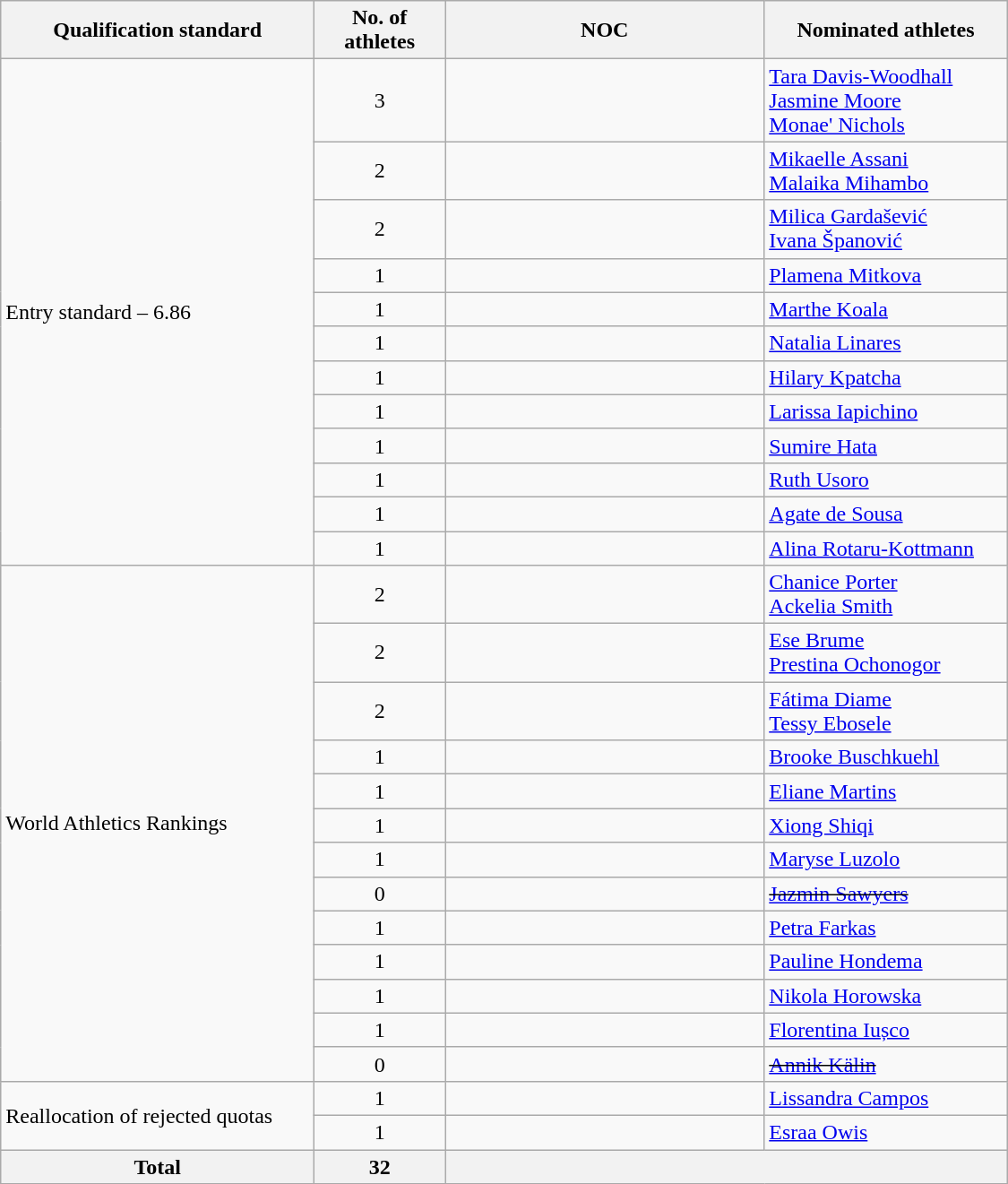<table class="wikitable sortable" style="text-align:left; width:750px;">
<tr>
<th>Qualification standard</th>
<th width=90>No. of athletes</th>
<th width=230>NOC</th>
<th>Nominated athletes</th>
</tr>
<tr>
<td rowspan=12>Entry standard – 6.86</td>
<td align=center>3</td>
<td></td>
<td><a href='#'>Tara Davis-Woodhall</a><br><a href='#'>Jasmine Moore</a><br><a href='#'>Monae' Nichols</a></td>
</tr>
<tr>
<td align=center>2</td>
<td></td>
<td><a href='#'>Mikaelle Assani</a><br><a href='#'>Malaika Mihambo</a></td>
</tr>
<tr>
<td align=center>2</td>
<td></td>
<td><a href='#'>Milica Gardašević</a><br><a href='#'>Ivana Španović</a></td>
</tr>
<tr>
<td align=center>1</td>
<td></td>
<td><a href='#'>Plamena Mitkova</a></td>
</tr>
<tr>
<td align=center>1</td>
<td></td>
<td><a href='#'>Marthe Koala</a></td>
</tr>
<tr>
<td align=center>1</td>
<td></td>
<td><a href='#'>Natalia Linares</a></td>
</tr>
<tr>
<td align=center>1</td>
<td></td>
<td><a href='#'>Hilary Kpatcha</a></td>
</tr>
<tr>
<td align=center>1</td>
<td></td>
<td><a href='#'>Larissa Iapichino</a></td>
</tr>
<tr>
<td align=center>1</td>
<td></td>
<td><a href='#'>Sumire Hata</a></td>
</tr>
<tr>
<td align=center>1</td>
<td></td>
<td><a href='#'>Ruth Usoro</a></td>
</tr>
<tr>
<td align=center>1</td>
<td></td>
<td><a href='#'>Agate de Sousa</a></td>
</tr>
<tr>
<td align=center>1</td>
<td></td>
<td><a href='#'>Alina Rotaru-Kottmann</a></td>
</tr>
<tr>
<td rowspan=13>World Athletics Rankings</td>
<td align=center>2</td>
<td></td>
<td><a href='#'>Chanice Porter</a><br><a href='#'>Ackelia Smith</a></td>
</tr>
<tr>
<td align=center>2</td>
<td></td>
<td><a href='#'>Ese Brume</a><br><a href='#'>Prestina Ochonogor</a></td>
</tr>
<tr>
<td align=center>2</td>
<td></td>
<td><a href='#'>Fátima Diame</a><br><a href='#'>Tessy Ebosele</a></td>
</tr>
<tr>
<td align=center>1</td>
<td></td>
<td><a href='#'>Brooke Buschkuehl</a></td>
</tr>
<tr>
<td align=center>1</td>
<td></td>
<td><a href='#'>Eliane Martins</a></td>
</tr>
<tr>
<td align=center>1</td>
<td></td>
<td><a href='#'>Xiong Shiqi</a></td>
</tr>
<tr>
<td align=center>1</td>
<td></td>
<td><a href='#'>Maryse Luzolo</a></td>
</tr>
<tr>
<td align=center>0</td>
<td><s></s></td>
<td><s><a href='#'>Jazmin Sawyers</a></s></td>
</tr>
<tr>
<td align=center>1</td>
<td></td>
<td><a href='#'>Petra Farkas</a></td>
</tr>
<tr>
<td align=center>1</td>
<td></td>
<td><a href='#'>Pauline Hondema</a></td>
</tr>
<tr>
<td align=center>1</td>
<td></td>
<td><a href='#'>Nikola Horowska</a></td>
</tr>
<tr>
<td align=center>1</td>
<td></td>
<td><a href='#'>Florentina Iușco</a></td>
</tr>
<tr>
<td align=center>0</td>
<td><s></s></td>
<td><s><a href='#'>Annik Kälin</a></s></td>
</tr>
<tr>
<td rowspan=2>Reallocation of rejected quotas</td>
<td align=center>1</td>
<td></td>
<td><a href='#'>Lissandra Campos</a></td>
</tr>
<tr>
<td align=center>1</td>
<td></td>
<td><a href='#'>Esraa Owis</a></td>
</tr>
<tr>
<th>Total</th>
<th>32</th>
<th colspan=2></th>
</tr>
</table>
